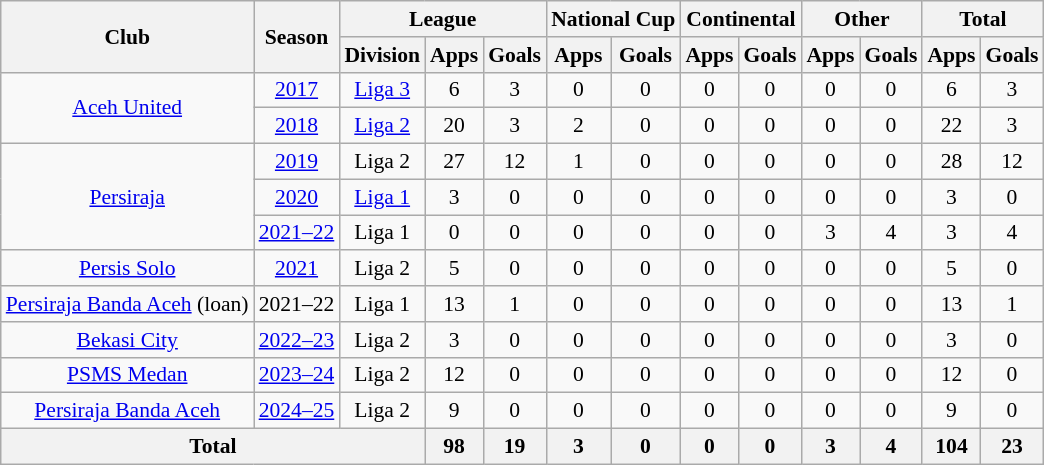<table class="wikitable" style="font-size:90%; text-align:center;">
<tr>
<th rowspan="2">Club</th>
<th rowspan="2">Season</th>
<th colspan="3">League</th>
<th colspan="2">National Cup</th>
<th colspan="2">Continental</th>
<th colspan="2">Other</th>
<th colspan="2">Total</th>
</tr>
<tr>
<th>Division</th>
<th>Apps</th>
<th>Goals</th>
<th>Apps</th>
<th>Goals</th>
<th>Apps</th>
<th>Goals</th>
<th>Apps</th>
<th>Goals</th>
<th>Apps</th>
<th>Goals</th>
</tr>
<tr>
<td rowspan="2"><a href='#'>Aceh United</a></td>
<td><a href='#'>2017</a></td>
<td><a href='#'>Liga 3</a></td>
<td>6</td>
<td>3</td>
<td>0</td>
<td>0</td>
<td>0</td>
<td>0</td>
<td>0</td>
<td>0</td>
<td>6</td>
<td>3</td>
</tr>
<tr>
<td><a href='#'>2018</a></td>
<td><a href='#'>Liga 2</a></td>
<td>20</td>
<td>3</td>
<td>2</td>
<td>0</td>
<td>0</td>
<td>0</td>
<td>0</td>
<td>0</td>
<td>22</td>
<td>3</td>
</tr>
<tr>
<td rowspan="3"><a href='#'>Persiraja</a></td>
<td><a href='#'>2019</a></td>
<td>Liga 2</td>
<td>27</td>
<td>12</td>
<td>1</td>
<td>0</td>
<td>0</td>
<td>0</td>
<td>0</td>
<td>0</td>
<td>28</td>
<td>12</td>
</tr>
<tr>
<td><a href='#'>2020</a></td>
<td><a href='#'>Liga 1</a></td>
<td>3</td>
<td>0</td>
<td>0</td>
<td>0</td>
<td>0</td>
<td>0</td>
<td>0</td>
<td>0</td>
<td>3</td>
<td>0</td>
</tr>
<tr>
<td><a href='#'>2021–22</a></td>
<td>Liga 1</td>
<td>0</td>
<td>0</td>
<td>0</td>
<td>0</td>
<td>0</td>
<td>0</td>
<td>3</td>
<td>4</td>
<td>3</td>
<td>4</td>
</tr>
<tr>
<td rowspan="1"><a href='#'>Persis Solo</a></td>
<td><a href='#'>2021</a></td>
<td>Liga 2</td>
<td>5</td>
<td>0</td>
<td>0</td>
<td>0</td>
<td>0</td>
<td>0</td>
<td>0</td>
<td>0</td>
<td>5</td>
<td>0</td>
</tr>
<tr>
<td rowspan="1"><a href='#'>Persiraja Banda Aceh</a> (loan)</td>
<td>2021–22</td>
<td>Liga 1</td>
<td>13</td>
<td>1</td>
<td>0</td>
<td>0</td>
<td>0</td>
<td>0</td>
<td>0</td>
<td>0</td>
<td>13</td>
<td>1</td>
</tr>
<tr>
<td rowspan="1"><a href='#'>Bekasi City</a></td>
<td><a href='#'>2022–23</a></td>
<td>Liga 2</td>
<td>3</td>
<td>0</td>
<td>0</td>
<td>0</td>
<td>0</td>
<td>0</td>
<td>0</td>
<td>0</td>
<td>3</td>
<td>0</td>
</tr>
<tr>
<td rowspan="1"><a href='#'>PSMS Medan</a></td>
<td><a href='#'>2023–24</a></td>
<td>Liga 2</td>
<td>12</td>
<td>0</td>
<td>0</td>
<td>0</td>
<td>0</td>
<td>0</td>
<td>0</td>
<td>0</td>
<td>12</td>
<td>0</td>
</tr>
<tr>
<td rowspan="1"><a href='#'>Persiraja Banda Aceh</a></td>
<td><a href='#'>2024–25</a></td>
<td>Liga 2</td>
<td>9</td>
<td>0</td>
<td>0</td>
<td>0</td>
<td>0</td>
<td>0</td>
<td>0</td>
<td>0</td>
<td>9</td>
<td>0</td>
</tr>
<tr>
<th colspan="3">Total</th>
<th>98</th>
<th>19</th>
<th>3</th>
<th>0</th>
<th>0</th>
<th>0</th>
<th>3</th>
<th>4</th>
<th>104</th>
<th>23</th>
</tr>
</table>
